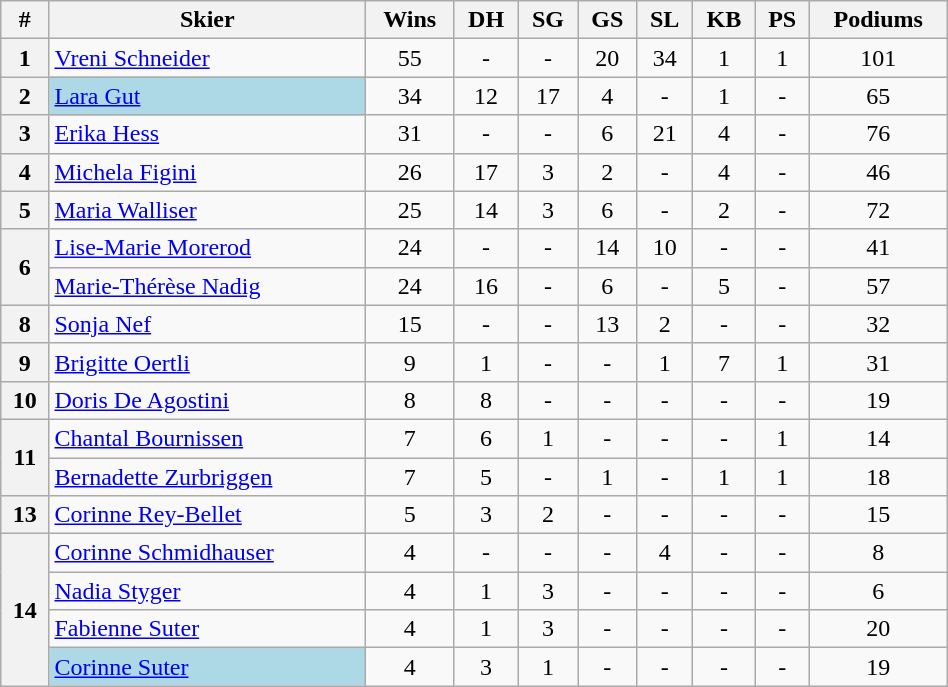<table class="wikitable" width=50% style="font-size:100%; text-align:center;">
<tr>
<th>#</th>
<th>Skier</th>
<th>Wins</th>
<th>DH</th>
<th>SG</th>
<th>GS</th>
<th>SL</th>
<th>KB</th>
<th>PS</th>
<th>Podiums</th>
</tr>
<tr>
<th align=center>1</th>
<td align=left><a href='#'>Vreni Schneider</a></td>
<td align=center>55</td>
<td align=center>-</td>
<td align=center>-</td>
<td align=center>20</td>
<td align=center>34</td>
<td align=center>1</td>
<td align=center>1</td>
<td align=center>101</td>
</tr>
<tr>
<th align=center>2</th>
<td align=left bgcolor=lightblue><a href='#'>Lara Gut</a></td>
<td align=center>34</td>
<td align=center>12</td>
<td align=center>17</td>
<td align=center>4</td>
<td align=center>-</td>
<td align=center>1</td>
<td align=center>-</td>
<td align=center>65</td>
</tr>
<tr>
<th align=center>3</th>
<td align=left><a href='#'>Erika Hess</a></td>
<td align=center>31</td>
<td align=center>-</td>
<td align=center>-</td>
<td align=center>6</td>
<td align=center>21</td>
<td align=center>4</td>
<td align=center>-</td>
<td align=center>76</td>
</tr>
<tr>
<th align=center>4</th>
<td align=left><a href='#'>Michela Figini</a></td>
<td align=center>26</td>
<td align=center>17</td>
<td align=center>3</td>
<td align=center>2</td>
<td align=center>-</td>
<td align=center>4</td>
<td align=center>-</td>
<td align=center>46</td>
</tr>
<tr>
<th align=center>5</th>
<td align=left><a href='#'>Maria Walliser</a></td>
<td align=center>25</td>
<td align=center>14</td>
<td align=center>3</td>
<td align=center>6</td>
<td align=center>-</td>
<td align=center>2</td>
<td align=center>-</td>
<td align=center>72</td>
</tr>
<tr>
<th rowspan=2 align=center>6</th>
<td align=left><a href='#'>Lise-Marie Morerod</a></td>
<td align=center>24</td>
<td align=center>-</td>
<td align=center>-</td>
<td align=center>14</td>
<td align=center>10</td>
<td align=center>-</td>
<td align=center>-</td>
<td align=center>41</td>
</tr>
<tr>
<td align=left><a href='#'>Marie-Thérèse Nadig</a></td>
<td align=center>24</td>
<td align=center>16</td>
<td align=center>-</td>
<td align=center>6</td>
<td align=center>-</td>
<td align=center>5</td>
<td align=center>-</td>
<td align=center>57</td>
</tr>
<tr>
<th align=center>8</th>
<td align=left><a href='#'>Sonja Nef</a></td>
<td align=center>15</td>
<td align=center>-</td>
<td align=center>-</td>
<td align=center>13</td>
<td align=center>2</td>
<td align=center>-</td>
<td align=center>-</td>
<td align=center>32</td>
</tr>
<tr>
<th align=center>9</th>
<td align=left><a href='#'>Brigitte Oertli</a></td>
<td align=center>9</td>
<td align=center>1</td>
<td align=center>-</td>
<td align=center>-</td>
<td align=center>1</td>
<td align=center>7</td>
<td align=center>1</td>
<td align=center>31</td>
</tr>
<tr>
<th align=center>10</th>
<td align=left><a href='#'>Doris De Agostini</a></td>
<td align=center>8</td>
<td align=center>8</td>
<td align=center>-</td>
<td align=center>-</td>
<td align=center>-</td>
<td align=center>-</td>
<td align=center>-</td>
<td align=center>19</td>
</tr>
<tr>
<th rowspan=2 align=center>11</th>
<td align=left><a href='#'>Chantal Bournissen</a></td>
<td align=center>7</td>
<td align=center>6</td>
<td align=center>1</td>
<td align=center>-</td>
<td align=center>-</td>
<td align=center>-</td>
<td align=center>1</td>
<td align=center>14</td>
</tr>
<tr>
<td align=left><a href='#'>Bernadette Zurbriggen</a></td>
<td align=center>7</td>
<td align=center>5</td>
<td align=center>-</td>
<td align=center>1</td>
<td align=center>-</td>
<td align=center>1</td>
<td align=center>1</td>
<td align=center>18</td>
</tr>
<tr>
<th align=center>13</th>
<td align=left><a href='#'>Corinne Rey-Bellet</a></td>
<td align=center>5</td>
<td align=center>3</td>
<td align=center>2</td>
<td align=center>-</td>
<td align=center>-</td>
<td align=center>-</td>
<td align=center>-</td>
<td align=center>15</td>
</tr>
<tr>
<th rowspan=4 align=center>14</th>
<td align=left><a href='#'>Corinne Schmidhauser</a></td>
<td align=center>4</td>
<td align=center>-</td>
<td align=center>-</td>
<td align=center>-</td>
<td align=center>4</td>
<td align=center>-</td>
<td align=center>-</td>
<td align=center>8</td>
</tr>
<tr>
<td align=left><a href='#'>Nadia Styger</a></td>
<td align=center>4</td>
<td align=center>1</td>
<td align=center>3</td>
<td align=center>-</td>
<td align=center>-</td>
<td align=center>-</td>
<td align=center>-</td>
<td align=center>6</td>
</tr>
<tr>
<td align=left><a href='#'>Fabienne Suter</a></td>
<td align=center>4</td>
<td align=center>1</td>
<td align=center>3</td>
<td align=center>-</td>
<td align=center>-</td>
<td align=center>-</td>
<td align=center>-</td>
<td align=center>20</td>
</tr>
<tr>
<td align=left bgcolor=lightblue><a href='#'>Corinne Suter</a></td>
<td align=center>4</td>
<td align=center>3</td>
<td align=center>1</td>
<td align=center>-</td>
<td align=center>-</td>
<td align=center>-</td>
<td align=center>-</td>
<td align=center>19</td>
</tr>
</table>
